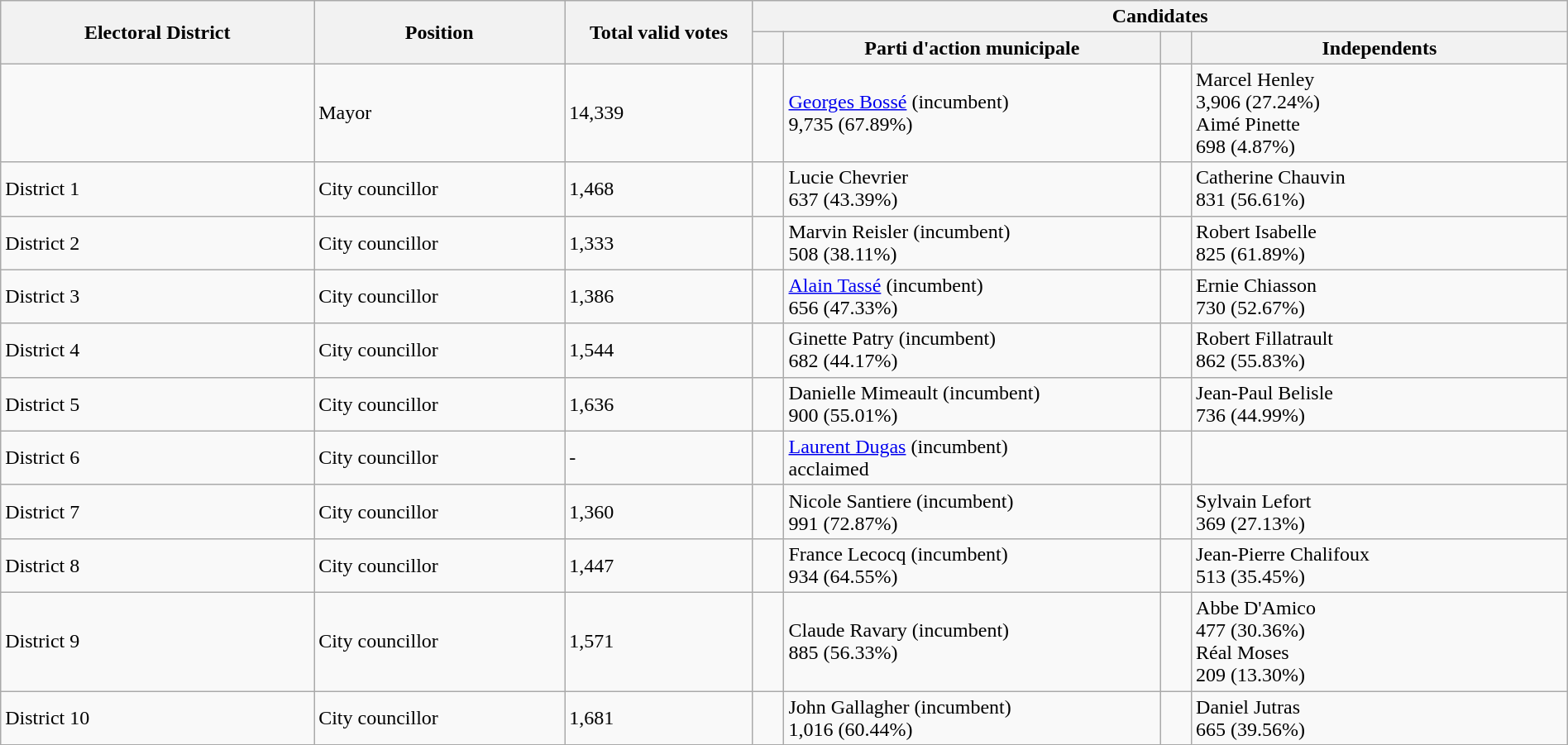<table class="wikitable" width="100%">
<tr>
<th width=10% rowspan=2>Electoral District</th>
<th width=8% rowspan=2>Position</th>
<th width=6% rowspan=2>Total valid votes</th>
<th colspan=8>Candidates</th>
</tr>
<tr>
<th width=1% > </th>
<th width=12% >Parti d'action municipale</th>
<th width=1% > </th>
<th width=12% >Independents</th>
</tr>
<tr>
<td></td>
<td>Mayor</td>
<td>14,339</td>
<td> </td>
<td><a href='#'>Georges Bossé</a> (incumbent)<br>9,735 (67.89%)</td>
<td>  </td>
<td>Marcel Henley<br>3,906 (27.24%)<br>Aimé Pinette<br>698 (4.87%)</td>
</tr>
<tr>
<td>District 1</td>
<td>City councillor</td>
<td>1,468</td>
<td>  </td>
<td>Lucie Chevrier<br>637 (43.39%)</td>
<td> </td>
<td>Catherine Chauvin<br>831 (56.61%)</td>
</tr>
<tr>
<td>District 2</td>
<td>City councillor</td>
<td>1,333</td>
<td>  </td>
<td>Marvin Reisler (incumbent)<br>508 (38.11%)</td>
<td> </td>
<td>Robert Isabelle<br>825 (61.89%)</td>
</tr>
<tr>
<td>District 3</td>
<td>City councillor</td>
<td>1,386</td>
<td>  </td>
<td><a href='#'>Alain Tassé</a> (incumbent)<br>656 (47.33%)</td>
<td> </td>
<td>Ernie Chiasson<br>730 (52.67%)</td>
</tr>
<tr>
<td>District 4</td>
<td>City councillor</td>
<td>1,544</td>
<td>  </td>
<td>Ginette Patry (incumbent)<br>682 (44.17%)</td>
<td> </td>
<td>Robert Fillatrault<br>862 (55.83%)</td>
</tr>
<tr>
<td>District 5</td>
<td>City councillor</td>
<td>1,636</td>
<td> </td>
<td>Danielle Mimeault (incumbent)<br>900 (55.01%)</td>
<td>  </td>
<td>Jean-Paul Belisle<br>736 (44.99%)</td>
</tr>
<tr>
<td>District 6</td>
<td>City councillor</td>
<td>-</td>
<td> </td>
<td><a href='#'>Laurent Dugas</a> (incumbent)<br>acclaimed</td>
<td>  </td>
<td></td>
</tr>
<tr>
<td>District 7</td>
<td>City councillor</td>
<td>1,360</td>
<td> </td>
<td>Nicole Santiere (incumbent)<br>991 (72.87%)</td>
<td>  </td>
<td>Sylvain Lefort<br>369 (27.13%)</td>
</tr>
<tr>
<td>District 8</td>
<td>City councillor</td>
<td>1,447</td>
<td> </td>
<td>France Lecocq (incumbent)<br>934 (64.55%)</td>
<td>  </td>
<td>Jean-Pierre Chalifoux<br>513 (35.45%)</td>
</tr>
<tr>
<td>District 9</td>
<td>City councillor</td>
<td>1,571</td>
<td> </td>
<td>Claude Ravary (incumbent)<br>885 (56.33%)</td>
<td>  </td>
<td>Abbe D'Amico<br>477 (30.36%)<br>Réal Moses<br>209 (13.30%)</td>
</tr>
<tr>
<td>District 10</td>
<td>City councillor</td>
<td>1,681</td>
<td> </td>
<td>John Gallagher (incumbent)<br>1,016 (60.44%)</td>
<td>  </td>
<td>Daniel Jutras<br>665 (39.56%)</td>
</tr>
</table>
